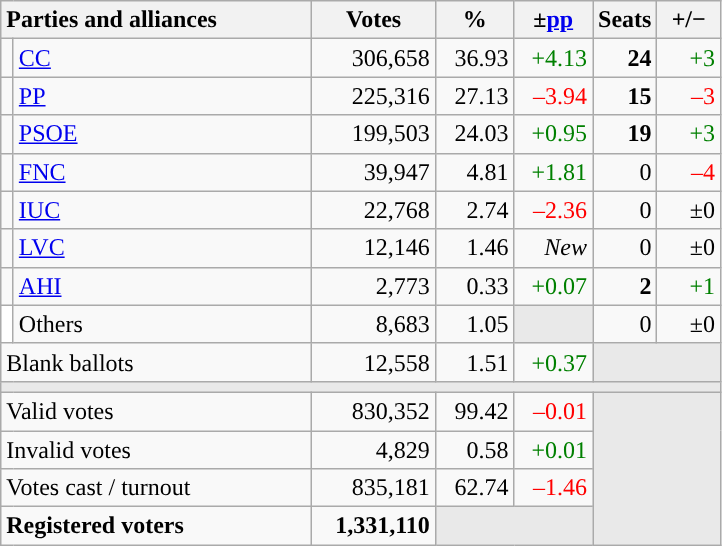<table class="wikitable" style="text-align:right;">
<tr>
<th style="text-align:left;" colspan="2" width="200">Parties and alliances</th>
<th width="75">Votes</th>
<th width="45">%</th>
<th width="45">±<a href='#'>pp</a></th>
<th width="35">Seats</th>
<th width="35">+/−</th>
</tr>
<tr>
<td width="1" style="color:inherit;background:"></td>
<td align="left"><a href='#'>CC</a></td>
<td>306,658</td>
<td>36.93</td>
<td style="color:green;">+4.13</td>
<td><strong>24</strong></td>
<td style="color:green;">+3</td>
</tr>
<tr>
<td style="color:inherit;background:"></td>
<td align="left"><a href='#'>PP</a></td>
<td>225,316</td>
<td>27.13</td>
<td style="color:red;">–3.94</td>
<td><strong>15</strong></td>
<td style="color:red;">–3</td>
</tr>
<tr>
<td style="color:inherit;background:"></td>
<td align="left"><a href='#'>PSOE</a></td>
<td>199,503</td>
<td>24.03</td>
<td style="color:green;">+0.95</td>
<td><strong>19</strong></td>
<td style="color:green;">+3</td>
</tr>
<tr>
<td style="color:inherit;background:"></td>
<td align="left"><a href='#'>FNC</a></td>
<td>39,947</td>
<td>4.81</td>
<td style="color:green;">+1.81</td>
<td>0</td>
<td style="color:red;">–4</td>
</tr>
<tr>
<td style="color:inherit;background:"></td>
<td align="left"><a href='#'>IUC</a></td>
<td>22,768</td>
<td>2.74</td>
<td style="color:red;">–2.36</td>
<td>0</td>
<td>±0</td>
</tr>
<tr>
<td style="color:inherit;background:"></td>
<td align="left"><a href='#'>LVC</a></td>
<td>12,146</td>
<td>1.46</td>
<td><em>New</em></td>
<td>0</td>
<td>±0</td>
</tr>
<tr>
<td style="color:inherit;background:"></td>
<td align="left"><a href='#'>AHI</a></td>
<td>2,773</td>
<td>0.33</td>
<td style="color:green;">+0.07</td>
<td><strong>2</strong></td>
<td style="color:green;">+1</td>
</tr>
<tr>
<td bgcolor="white"></td>
<td align="left">Others</td>
<td>8,683</td>
<td>1.05</td>
<td bgcolor="#E9E9E9"></td>
<td>0</td>
<td>±0</td>
</tr>
<tr>
<td align="left" colspan="2">Blank ballots</td>
<td>12,558</td>
<td>1.51</td>
<td style="color:green;">+0.37</td>
<td bgcolor="#E9E9E9" colspan="2"></td>
</tr>
<tr>
<td colspan="7" bgcolor="#E9E9E9"></td>
</tr>
<tr>
<td align="left" colspan="2">Valid votes</td>
<td>830,352</td>
<td>99.42</td>
<td style="color:red;">–0.01</td>
<td bgcolor="#E9E9E9" colspan="2" rowspan="4"></td>
</tr>
<tr>
<td align="left" colspan="2">Invalid votes</td>
<td>4,829</td>
<td>0.58</td>
<td style="color:green;">+0.01</td>
</tr>
<tr>
<td align="left" colspan="2">Votes cast / turnout</td>
<td>835,181</td>
<td>62.74</td>
<td style="color:red;">–1.46</td>
</tr>
<tr style="font-weight:bold;">
<td align="left" colspan="2">Registered voters</td>
<td>1,331,110</td>
<td bgcolor="#E9E9E9" colspan="2"></td>
</tr>
</table>
